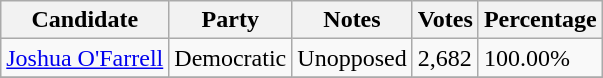<table class="sortable wikitable">
<tr>
<th>Candidate</th>
<th>Party</th>
<th>Notes</th>
<th>Votes</th>
<th>Percentage</th>
</tr>
<tr>
<td><a href='#'>Joshua O'Farrell</a></td>
<td>Democratic</td>
<td>Unopposed</td>
<td>2,682</td>
<td>100.00%</td>
</tr>
<tr>
</tr>
</table>
